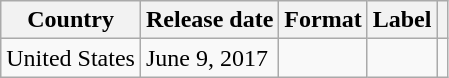<table class="wikitable">
<tr>
<th>Country</th>
<th>Release date</th>
<th>Format</th>
<th>Label</th>
<th></th>
</tr>
<tr>
<td>United States</td>
<td>June 9, 2017</td>
<td></td>
<td></td>
<td></td>
</tr>
</table>
